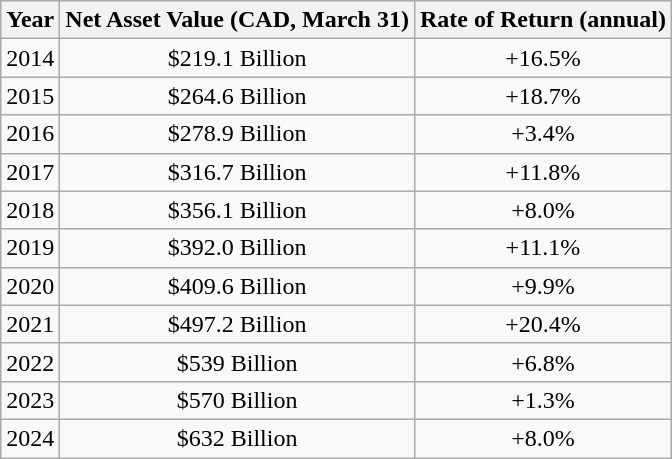<table class="wikitable"  style="float:left; text-align:center; font-size:100%; margin:1em;">
<tr>
<th>Year</th>
<th>Net Asset Value (CAD, March 31)</th>
<th>Rate of Return (annual)</th>
</tr>
<tr>
<td>2014</td>
<td>$219.1 Billion</td>
<td>+16.5%</td>
</tr>
<tr>
<td>2015</td>
<td>$264.6 Billion</td>
<td>+18.7%</td>
</tr>
<tr>
<td>2016</td>
<td>$278.9 Billion</td>
<td>+3.4%</td>
</tr>
<tr>
<td>2017</td>
<td>$316.7 Billion</td>
<td>+11.8%</td>
</tr>
<tr>
<td>2018</td>
<td>$356.1 Billion</td>
<td>+8.0%</td>
</tr>
<tr>
<td>2019</td>
<td>$392.0 Billion</td>
<td>+11.1%</td>
</tr>
<tr>
<td>2020</td>
<td>$409.6 Billion</td>
<td>+9.9%</td>
</tr>
<tr>
<td>2021</td>
<td>$497.2 Billion</td>
<td>+20.4%</td>
</tr>
<tr>
<td>2022</td>
<td>$539 Billion</td>
<td>+6.8%</td>
</tr>
<tr>
<td>2023</td>
<td>$570 Billion</td>
<td>+1.3%</td>
</tr>
<tr>
<td>2024</td>
<td>$632 Billion</td>
<td>+8.0%</td>
</tr>
</table>
